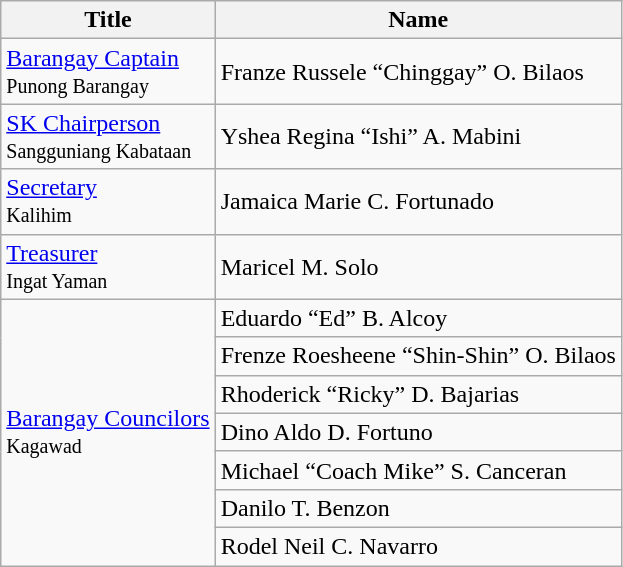<table class="wikitable">
<tr>
<th>Title</th>
<th>Name</th>
</tr>
<tr>
<td><a href='#'>Barangay Captain</a><br><small>Punong Barangay</small></td>
<td>Franze Russele “Chinggay” O. Bilaos</td>
</tr>
<tr>
<td><a href='#'>SK Chairperson</a><br><small>Sangguniang Kabataan</small></td>
<td>Yshea Regina “Ishi” A. Mabini</td>
</tr>
<tr>
<td><a href='#'>Secretary</a><br><small>Kalihim</small></td>
<td>Jamaica Marie C. Fortunado</td>
</tr>
<tr>
<td><a href='#'>Treasurer</a><br><small>Ingat Yaman</small></td>
<td>Maricel M. Solo</td>
</tr>
<tr>
<td rowspan="8"><a href='#'>Barangay Councilors</a><br><small>Kagawad</small></td>
<td>Eduardo “Ed” B. Alcoy</td>
</tr>
<tr>
<td>Frenze Roesheene “Shin-Shin” O. Bilaos</td>
</tr>
<tr>
<td>Rhoderick “Ricky” D. Bajarias</td>
</tr>
<tr>
<td>Dino Aldo D. Fortuno</td>
</tr>
<tr>
<td>Michael “Coach Mike” S. Canceran</td>
</tr>
<tr>
<td>Danilo T. Benzon</td>
</tr>
<tr>
<td>Rodel Neil C. Navarro</td>
</tr>
</table>
